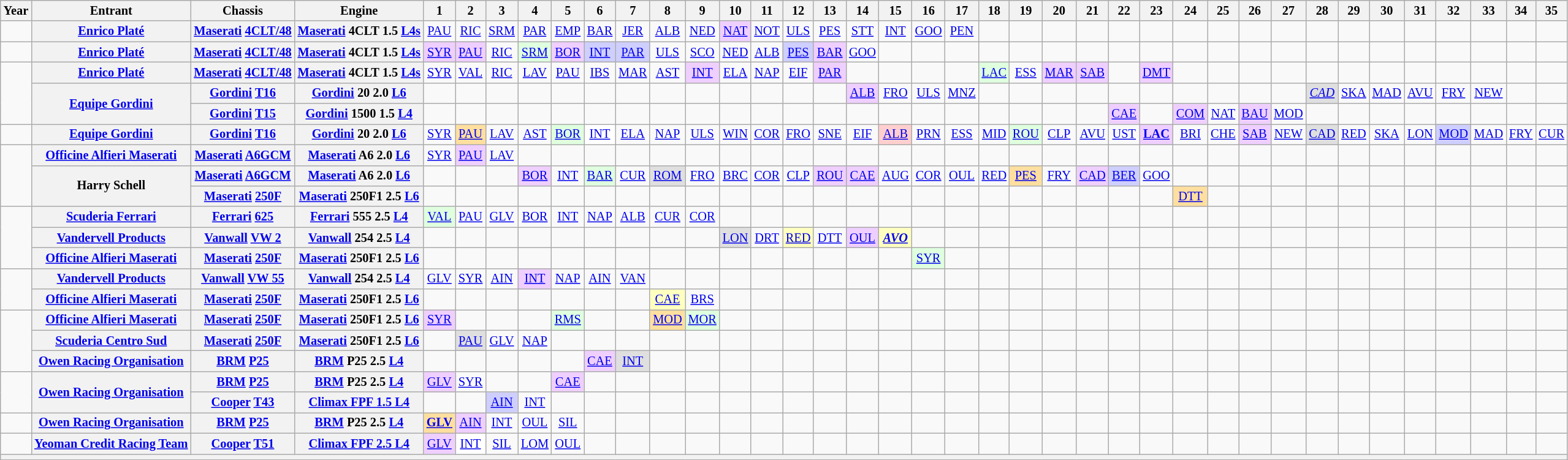<table class="wikitable" style="text-align:center; font-size:85%">
<tr>
<th>Year</th>
<th>Entrant</th>
<th>Chassis</th>
<th>Engine</th>
<th>1</th>
<th>2</th>
<th>3</th>
<th>4</th>
<th>5</th>
<th>6</th>
<th>7</th>
<th>8</th>
<th>9</th>
<th>10</th>
<th>11</th>
<th>12</th>
<th>13</th>
<th>14</th>
<th>15</th>
<th>16</th>
<th>17</th>
<th>18</th>
<th>19</th>
<th>20</th>
<th>21</th>
<th>22</th>
<th>23</th>
<th>24</th>
<th>25</th>
<th>26</th>
<th>27</th>
<th>28</th>
<th>29</th>
<th>30</th>
<th>31</th>
<th>32</th>
<th>33</th>
<th>34</th>
<th>35</th>
</tr>
<tr>
<td></td>
<th nowrap><a href='#'>Enrico Platé</a></th>
<th nowrap><a href='#'>Maserati</a> <a href='#'>4CLT/48</a></th>
<th nowrap><a href='#'>Maserati</a> 4CLT 1.5 <a href='#'>L4</a><a href='#'>s</a></th>
<td><a href='#'>PAU</a></td>
<td><a href='#'>RIC</a></td>
<td><a href='#'>SRM</a></td>
<td><a href='#'>PAR</a></td>
<td><a href='#'>EMP</a></td>
<td><a href='#'>BAR</a></td>
<td><a href='#'>JER</a></td>
<td><a href='#'>ALB</a></td>
<td><a href='#'>NED</a></td>
<td style="background:#EFCFFF;"><a href='#'>NAT</a><br></td>
<td><a href='#'>NOT</a></td>
<td><a href='#'>ULS</a></td>
<td><a href='#'>PES</a></td>
<td><a href='#'>STT</a></td>
<td><a href='#'>INT</a></td>
<td><a href='#'>GOO</a></td>
<td><a href='#'>PEN</a></td>
<td></td>
<td></td>
<td></td>
<td></td>
<td></td>
<td></td>
<td></td>
<td></td>
<td></td>
<td></td>
<td></td>
<td></td>
<td></td>
<td></td>
<td></td>
<td></td>
<td></td>
<td></td>
</tr>
<tr>
<td></td>
<th nowrap><a href='#'>Enrico Platé</a></th>
<th nowrap><a href='#'>Maserati</a> <a href='#'>4CLT/48</a></th>
<th nowrap><a href='#'>Maserati</a> 4CLT 1.5 <a href='#'>L4</a><a href='#'>s</a></th>
<td style="background:#EFCFFF;"><a href='#'>SYR</a><br></td>
<td style="background:#EFCFFF;"><a href='#'>PAU</a><br></td>
<td><a href='#'>RIC</a></td>
<td style="background:#DFFFDF;"><a href='#'>SRM</a><br></td>
<td style="background:#EFCFFF;"><a href='#'>BOR</a><br></td>
<td style="background:#CFCFFF;"><a href='#'>INT</a><br></td>
<td style="background:#CFCFFF;"><a href='#'>PAR</a><br></td>
<td><a href='#'>ULS</a></td>
<td><a href='#'>SCO</a></td>
<td><a href='#'>NED</a></td>
<td><a href='#'>ALB</a></td>
<td style="background:#CFCFFF;"><a href='#'>PES</a><br></td>
<td style="background:#EFCFFF;"><a href='#'>BAR</a><br></td>
<td><a href='#'>GOO</a></td>
<td></td>
<td></td>
<td></td>
<td></td>
<td></td>
<td></td>
<td></td>
<td></td>
<td></td>
<td></td>
<td></td>
<td></td>
<td></td>
<td></td>
<td></td>
<td></td>
<td></td>
<td></td>
<td></td>
<td></td>
<td></td>
</tr>
<tr>
<td rowspan=3></td>
<th nowrap><a href='#'>Enrico Platé</a></th>
<th nowrap><a href='#'>Maserati</a> <a href='#'>4CLT/48</a></th>
<th nowrap><a href='#'>Maserati</a> 4CLT 1.5 <a href='#'>L4</a><a href='#'>s</a></th>
<td><a href='#'>SYR</a></td>
<td><a href='#'>VAL</a></td>
<td><a href='#'>RIC</a></td>
<td><a href='#'>LAV</a></td>
<td><a href='#'>PAU</a></td>
<td><a href='#'>IBS</a></td>
<td><a href='#'>MAR</a></td>
<td><a href='#'>AST</a></td>
<td style="background:#efcfff;"><a href='#'>INT</a><br></td>
<td><a href='#'>ELA</a></td>
<td><a href='#'>NAP</a></td>
<td><a href='#'>EIF</a></td>
<td style="background:#efcfff;"><a href='#'>PAR</a><br></td>
<td></td>
<td></td>
<td></td>
<td></td>
<td style="background:#dfffdf;"><a href='#'>LAC</a><br></td>
<td><a href='#'>ESS</a></td>
<td style="background:#efcfff;"><a href='#'>MAR</a><br></td>
<td style="background:#efcfff;"><a href='#'>SAB</a><br></td>
<td></td>
<td style="background:#efcfff;"><a href='#'>DMT</a><br></td>
<td></td>
<td></td>
<td></td>
<td></td>
<td></td>
<td></td>
<td></td>
<td></td>
<td></td>
<td></td>
<td></td>
<td></td>
</tr>
<tr>
<th rowspan=2 nowrap><a href='#'>Equipe Gordini</a></th>
<th nowrap><a href='#'>Gordini</a> <a href='#'>T16</a></th>
<th nowrap><a href='#'>Gordini</a> 20 2.0 <a href='#'>L6</a></th>
<td></td>
<td></td>
<td></td>
<td></td>
<td></td>
<td></td>
<td></td>
<td></td>
<td></td>
<td></td>
<td></td>
<td></td>
<td></td>
<td style="background:#efcfff;"><a href='#'>ALB</a><br></td>
<td><a href='#'>FRO</a></td>
<td><a href='#'>ULS</a></td>
<td><a href='#'>MNZ</a></td>
<td></td>
<td></td>
<td></td>
<td></td>
<td></td>
<td></td>
<td></td>
<td></td>
<td></td>
<td></td>
<td style="background:#dfdfdf;"><em><a href='#'>CAD</a></em><br></td>
<td><a href='#'>SKA</a></td>
<td><a href='#'>MAD</a></td>
<td><a href='#'>AVU</a></td>
<td><a href='#'>FRY</a></td>
<td><a href='#'>NEW</a></td>
<td></td>
<td></td>
</tr>
<tr>
<th nowrap><a href='#'>Gordini</a> <a href='#'>T15</a></th>
<th nowrap><a href='#'>Gordini</a> 1500 1.5 <a href='#'>L4</a></th>
<td></td>
<td></td>
<td></td>
<td></td>
<td></td>
<td></td>
<td></td>
<td></td>
<td></td>
<td></td>
<td></td>
<td></td>
<td></td>
<td></td>
<td></td>
<td></td>
<td></td>
<td></td>
<td></td>
<td></td>
<td></td>
<td style="background:#efcfff;"><a href='#'>CAE</a><br></td>
<td></td>
<td style="background:#efcfff;"><a href='#'>COM</a><br></td>
<td><a href='#'>NAT</a></td>
<td style="background:#efcfff;"><a href='#'>BAU</a><br></td>
<td><a href='#'>MOD</a></td>
<td></td>
<td></td>
<td></td>
<td></td>
<td></td>
<td></td>
<td></td>
<td></td>
</tr>
<tr>
<td></td>
<th nowrap><a href='#'>Equipe Gordini</a></th>
<th nowrap><a href='#'>Gordini</a> <a href='#'>T16</a></th>
<th nowrap><a href='#'>Gordini</a> 20 2.0 <a href='#'>L6</a></th>
<td><a href='#'>SYR</a></td>
<td style="background:#ffdf9f;"><a href='#'>PAU</a><br></td>
<td><a href='#'>LAV</a></td>
<td><a href='#'>AST</a></td>
<td style="background:#dfffdf;"><a href='#'>BOR</a><br></td>
<td style="background:#FFFFFF;"><a href='#'>INT</a><br></td>
<td><a href='#'>ELA</a></td>
<td><a href='#'>NAP</a></td>
<td><a href='#'>ULS</a></td>
<td><a href='#'>WIN</a></td>
<td><a href='#'>COR</a></td>
<td><a href='#'>FRO</a></td>
<td><a href='#'>SNE</a></td>
<td><a href='#'>EIF</a></td>
<td style="background:#FFCFCF;"><a href='#'>ALB</a><br></td>
<td><a href='#'>PRN</a></td>
<td><a href='#'>ESS</a></td>
<td><a href='#'>MID</a></td>
<td style="background:#dfffdf;"><a href='#'>ROU</a><br></td>
<td><a href='#'>CLP</a></td>
<td><a href='#'>AVU</a></td>
<td><a href='#'>UST</a></td>
<td style="background:#efcfff;"><strong><a href='#'>LAC</a></strong><br></td>
<td><a href='#'>BRI</a></td>
<td><a href='#'>CHE</a></td>
<td style="background:#efcfff;"><a href='#'>SAB</a><br></td>
<td><a href='#'>NEW</a></td>
<td style="background:#dfdfdf;"><a href='#'>CAD</a><br></td>
<td><a href='#'>RED</a></td>
<td><a href='#'>SKA</a></td>
<td><a href='#'>LON</a></td>
<td style="background:#CFCFFF;"><a href='#'>MOD</a><br></td>
<td><a href='#'>MAD</a></td>
<td><a href='#'>FRY</a></td>
<td><a href='#'>CUR</a></td>
</tr>
<tr>
<td rowspan=3></td>
<th nowrap><a href='#'>Officine Alfieri Maserati</a></th>
<th nowrap><a href='#'>Maserati</a> <a href='#'>A6GCM</a></th>
<th nowrap><a href='#'>Maserati</a> A6 2.0 <a href='#'>L6</a></th>
<td><a href='#'>SYR</a></td>
<td style="background:#efcfff;"><a href='#'>PAU</a><br></td>
<td><a href='#'>LAV</a></td>
<td></td>
<td></td>
<td></td>
<td></td>
<td></td>
<td></td>
<td></td>
<td></td>
<td></td>
<td></td>
<td></td>
<td></td>
<td></td>
<td></td>
<td></td>
<td></td>
<td></td>
<td></td>
<td></td>
<td></td>
<td></td>
<td></td>
<td></td>
<td></td>
<td></td>
<td></td>
<td></td>
<td></td>
<td></td>
<td></td>
<td></td>
<td></td>
</tr>
<tr>
<th rowspan=2 nowrap>Harry Schell</th>
<th nowrap><a href='#'>Maserati</a> <a href='#'>A6GCM</a></th>
<th nowrap><a href='#'>Maserati</a> A6 2.0 <a href='#'>L6</a></th>
<td></td>
<td></td>
<td></td>
<td style="background:#efcfff;"><a href='#'>BOR</a><br></td>
<td><a href='#'>INT</a></td>
<td style="background:#dfffdf;"><a href='#'>BAR</a><br></td>
<td><a href='#'>CUR</a></td>
<td style="background:#dfdfdf;"><a href='#'>ROM</a><br></td>
<td><a href='#'>FRO</a></td>
<td><a href='#'>BRC</a></td>
<td><a href='#'>COR</a></td>
<td><a href='#'>CLP</a></td>
<td style="background:#efcfff;"><a href='#'>ROU</a><br></td>
<td style="background:#efcfff;"><a href='#'>CAE</a><br></td>
<td><a href='#'>AUG</a></td>
<td><a href='#'>COR</a></td>
<td><a href='#'>OUL</a></td>
<td><a href='#'>RED</a></td>
<td style="background:#ffdf9f;"><a href='#'>PES</a><br></td>
<td><a href='#'>FRY</a></td>
<td style="background:#efcfff;"><a href='#'>CAD</a><br></td>
<td style="background:#cfcfff;"><a href='#'>BER</a><br></td>
<td><a href='#'>GOO</a></td>
<td></td>
<td></td>
<td></td>
<td></td>
<td></td>
<td></td>
<td></td>
<td></td>
<td></td>
<td></td>
<td></td>
<td></td>
</tr>
<tr>
<th nowrap><a href='#'>Maserati</a> <a href='#'>250F</a></th>
<th nowrap><a href='#'>Maserati</a> 250F1 2.5 <a href='#'>L6</a></th>
<td></td>
<td></td>
<td></td>
<td></td>
<td></td>
<td></td>
<td></td>
<td></td>
<td></td>
<td></td>
<td></td>
<td></td>
<td></td>
<td></td>
<td></td>
<td></td>
<td></td>
<td></td>
<td></td>
<td></td>
<td></td>
<td></td>
<td></td>
<td style="background:#ffdf9f;"><a href='#'>DTT</a><br></td>
<td></td>
<td></td>
<td></td>
<td></td>
<td></td>
<td></td>
<td></td>
<td></td>
<td></td>
<td></td>
<td></td>
</tr>
<tr>
<td rowspan=3></td>
<th nowrap><a href='#'>Scuderia Ferrari</a></th>
<th nowrap><a href='#'>Ferrari</a> <a href='#'>625</a></th>
<th nowrap><a href='#'>Ferrari</a> 555 2.5 <a href='#'>L4</a></th>
<td style="background:#dfffdf;"><a href='#'>VAL</a><br></td>
<td><a href='#'>PAU</a></td>
<td><a href='#'>GLV</a></td>
<td><a href='#'>BOR</a></td>
<td><a href='#'>INT</a></td>
<td><a href='#'>NAP</a></td>
<td><a href='#'>ALB</a></td>
<td><a href='#'>CUR</a></td>
<td><a href='#'>COR</a></td>
<td></td>
<td></td>
<td></td>
<td></td>
<td></td>
<td></td>
<td></td>
<td></td>
<td></td>
<td></td>
<td></td>
<td></td>
<td></td>
<td></td>
<td></td>
<td></td>
<td></td>
<td></td>
<td></td>
<td></td>
<td></td>
<td></td>
<td></td>
<td></td>
<td></td>
<td></td>
</tr>
<tr>
<th nowrap><a href='#'>Vandervell Products</a></th>
<th nowrap><a href='#'>Vanwall</a> <a href='#'>VW 2</a></th>
<th nowrap><a href='#'>Vanwall</a> 254 2.5 <a href='#'>L4</a></th>
<td></td>
<td></td>
<td></td>
<td></td>
<td></td>
<td></td>
<td></td>
<td></td>
<td></td>
<td style="background:#dfdfdf;"><a href='#'>LON</a><br></td>
<td><a href='#'>DRT</a></td>
<td style="background:#FFFFBF;"><a href='#'>RED</a><br></td>
<td><a href='#'>DTT</a></td>
<td style="background:#efcfff;"><a href='#'>OUL</a><br></td>
<td style="background:#FFFFBF;"><strong><em><a href='#'>AVO</a></em></strong><br></td>
<td></td>
<td></td>
<td></td>
<td></td>
<td></td>
<td></td>
<td></td>
<td></td>
<td></td>
<td></td>
<td></td>
<td></td>
<td></td>
<td></td>
<td></td>
<td></td>
<td></td>
<td></td>
<td></td>
<td></td>
</tr>
<tr>
<th nowrap><a href='#'>Officine Alfieri Maserati</a></th>
<th nowrap><a href='#'>Maserati</a> <a href='#'>250F</a></th>
<th nowrap><a href='#'>Maserati</a> 250F1 2.5 <a href='#'>L6</a></th>
<td></td>
<td></td>
<td></td>
<td></td>
<td></td>
<td></td>
<td></td>
<td></td>
<td></td>
<td></td>
<td></td>
<td></td>
<td></td>
<td></td>
<td></td>
<td style="background:#dfffdf;"><a href='#'>SYR</a><br></td>
<td></td>
<td></td>
<td></td>
<td></td>
<td></td>
<td></td>
<td></td>
<td></td>
<td></td>
<td></td>
<td></td>
<td></td>
<td></td>
<td></td>
<td></td>
<td></td>
<td></td>
<td></td>
<td></td>
</tr>
<tr>
<td rowspan=2></td>
<th nowrap><a href='#'>Vandervell Products</a></th>
<th nowrap><a href='#'>Vanwall</a> <a href='#'>VW 55</a></th>
<th nowrap><a href='#'>Vanwall</a> 254 2.5 <a href='#'>L4</a></th>
<td><a href='#'>GLV</a></td>
<td><a href='#'>SYR</a></td>
<td><a href='#'>AIN</a></td>
<td style="background:#efcfff;"><a href='#'>INT</a><br></td>
<td><a href='#'>NAP</a></td>
<td><a href='#'>AIN</a></td>
<td><a href='#'>VAN</a></td>
<td></td>
<td></td>
<td></td>
<td></td>
<td></td>
<td></td>
<td></td>
<td></td>
<td></td>
<td></td>
<td></td>
<td></td>
<td></td>
<td></td>
<td></td>
<td></td>
<td></td>
<td></td>
<td></td>
<td></td>
<td></td>
<td></td>
<td></td>
<td></td>
<td></td>
<td></td>
<td></td>
<td></td>
</tr>
<tr>
<th nowrap><a href='#'>Officine Alfieri Maserati</a></th>
<th nowrap><a href='#'>Maserati</a> <a href='#'>250F</a></th>
<th nowrap><a href='#'>Maserati</a> 250F1 2.5 <a href='#'>L6</a></th>
<td></td>
<td></td>
<td></td>
<td></td>
<td></td>
<td></td>
<td></td>
<td style="background:#FFFFBF;"><a href='#'>CAE</a><br></td>
<td><a href='#'>BRS</a></td>
<td></td>
<td></td>
<td></td>
<td></td>
<td></td>
<td></td>
<td></td>
<td></td>
<td></td>
<td></td>
<td></td>
<td></td>
<td></td>
<td></td>
<td></td>
<td></td>
<td></td>
<td></td>
<td></td>
<td></td>
<td></td>
<td></td>
<td></td>
<td></td>
<td></td>
<td></td>
</tr>
<tr>
<td rowspan=3></td>
<th nowrap><a href='#'>Officine Alfieri Maserati</a></th>
<th nowrap><a href='#'>Maserati</a> <a href='#'>250F</a></th>
<th nowrap><a href='#'>Maserati</a> 250F1 2.5 <a href='#'>L6</a></th>
<td style="background:#efcfff;"><a href='#'>SYR</a><br></td>
<td></td>
<td></td>
<td></td>
<td style="background:#dfffdf;"><a href='#'>RMS</a><br></td>
<td></td>
<td></td>
<td style="background:#ffdf9f;"><a href='#'>MOD</a><br></td>
<td style="background:#dfffdf;"><a href='#'>MOR</a><br></td>
<td></td>
<td></td>
<td></td>
<td></td>
<td></td>
<td></td>
<td></td>
<td></td>
<td></td>
<td></td>
<td></td>
<td></td>
<td></td>
<td></td>
<td></td>
<td></td>
<td></td>
<td></td>
<td></td>
<td></td>
<td></td>
<td></td>
<td></td>
<td></td>
<td></td>
<td></td>
</tr>
<tr>
<th nowrap><a href='#'>Scuderia Centro Sud</a></th>
<th nowrap><a href='#'>Maserati</a> <a href='#'>250F</a></th>
<th nowrap><a href='#'>Maserati</a> 250F1 2.5 <a href='#'>L6</a></th>
<td></td>
<td style="background:#dfdfdf;"><a href='#'>PAU</a><br></td>
<td><a href='#'>GLV</a></td>
<td><a href='#'>NAP</a></td>
<td></td>
<td></td>
<td></td>
<td></td>
<td></td>
<td></td>
<td></td>
<td></td>
<td></td>
<td></td>
<td></td>
<td></td>
<td></td>
<td></td>
<td></td>
<td></td>
<td></td>
<td></td>
<td></td>
<td></td>
<td></td>
<td></td>
<td></td>
<td></td>
<td></td>
<td></td>
<td></td>
<td></td>
<td></td>
<td></td>
<td></td>
</tr>
<tr>
<th nowrap><a href='#'>Owen Racing Organisation</a></th>
<th nowrap><a href='#'>BRM</a> <a href='#'>P25</a></th>
<th nowrap><a href='#'>BRM</a> P25 2.5 <a href='#'>L4</a></th>
<td></td>
<td></td>
<td></td>
<td></td>
<td></td>
<td style="background:#efcfff;"><a href='#'>CAE</a><br></td>
<td style="background:#dfdfdf;"><a href='#'>INT</a><br></td>
<td></td>
<td></td>
<td></td>
<td></td>
<td></td>
<td></td>
<td></td>
<td></td>
<td></td>
<td></td>
<td></td>
<td></td>
<td></td>
<td></td>
<td></td>
<td></td>
<td></td>
<td></td>
<td></td>
<td></td>
<td></td>
<td></td>
<td></td>
<td></td>
<td></td>
<td></td>
<td></td>
<td></td>
</tr>
<tr>
<td rowspan=2></td>
<th rowspan=2 nowrap><a href='#'>Owen Racing Organisation</a></th>
<th nowrap><a href='#'>BRM</a> <a href='#'>P25</a></th>
<th nowrap><a href='#'>BRM</a> P25 2.5 <a href='#'>L4</a></th>
<td style="background:#efcfff;"><a href='#'>GLV</a><br></td>
<td><a href='#'>SYR</a></td>
<td></td>
<td></td>
<td style="background:#efcfff;"><a href='#'>CAE</a><br></td>
<td></td>
<td></td>
<td></td>
<td></td>
<td></td>
<td></td>
<td></td>
<td></td>
<td></td>
<td></td>
<td></td>
<td></td>
<td></td>
<td></td>
<td></td>
<td></td>
<td></td>
<td></td>
<td></td>
<td></td>
<td></td>
<td></td>
<td></td>
<td></td>
<td></td>
<td></td>
<td></td>
<td></td>
<td></td>
<td></td>
</tr>
<tr>
<th nowrap><a href='#'>Cooper</a> <a href='#'>T43</a></th>
<th nowrap><a href='#'>Climax FPF 1.5 L4</a></th>
<td></td>
<td></td>
<td style="background:#cfcfff;"><a href='#'>AIN</a><br></td>
<td><a href='#'>INT</a></td>
<td></td>
<td></td>
<td></td>
<td></td>
<td></td>
<td></td>
<td></td>
<td></td>
<td></td>
<td></td>
<td></td>
<td></td>
<td></td>
<td></td>
<td></td>
<td></td>
<td></td>
<td></td>
<td></td>
<td></td>
<td></td>
<td></td>
<td></td>
<td></td>
<td></td>
<td></td>
<td></td>
<td></td>
<td></td>
<td></td>
<td></td>
</tr>
<tr>
<td></td>
<th nowrap><a href='#'>Owen Racing Organisation</a></th>
<th nowrap><a href='#'>BRM</a> <a href='#'>P25</a></th>
<th nowrap><a href='#'>BRM</a> P25 2.5 <a href='#'>L4</a></th>
<td style="background:#ffdf9f;"><strong><a href='#'>GLV</a></strong><br></td>
<td style="background:#efcfff;"><a href='#'>AIN</a><br></td>
<td><a href='#'>INT</a></td>
<td><a href='#'>OUL</a></td>
<td><a href='#'>SIL</a></td>
<td></td>
<td></td>
<td></td>
<td></td>
<td></td>
<td></td>
<td></td>
<td></td>
<td></td>
<td></td>
<td></td>
<td></td>
<td></td>
<td></td>
<td></td>
<td></td>
<td></td>
<td></td>
<td></td>
<td></td>
<td></td>
<td></td>
<td></td>
<td></td>
<td></td>
<td></td>
<td></td>
<td></td>
<td></td>
<td></td>
</tr>
<tr>
<td></td>
<th nowrap><a href='#'>Yeoman Credit Racing Team</a></th>
<th nowrap><a href='#'>Cooper</a> <a href='#'>T51</a></th>
<th nowrap><a href='#'>Climax FPF 2.5 L4</a></th>
<td style="background:#efcfff;"><a href='#'>GLV</a><br></td>
<td style="background:#FFFFFF;"><a href='#'>INT</a><br></td>
<td><a href='#'>SIL</a></td>
<td><a href='#'>LOM</a></td>
<td><a href='#'>OUL</a></td>
<td></td>
<td></td>
<td></td>
<td></td>
<td></td>
<td></td>
<td></td>
<td></td>
<td></td>
<td></td>
<td></td>
<td></td>
<td></td>
<td></td>
<td></td>
<td></td>
<td></td>
<td></td>
<td></td>
<td></td>
<td></td>
<td></td>
<td></td>
<td></td>
<td></td>
<td></td>
<td></td>
<td></td>
<td></td>
<td></td>
</tr>
<tr>
<th colspan="41"></th>
</tr>
</table>
